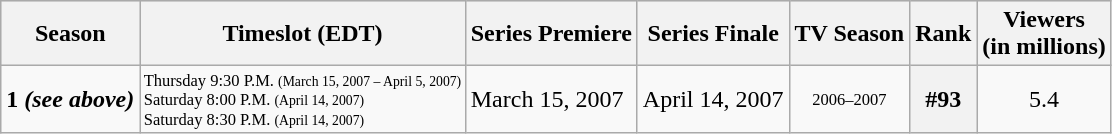<table class="wikitable">
<tr style="background:#e0e0e0;">
<th>Season</th>
<th>Timeslot (EDT)</th>
<th>Series Premiere</th>
<th>Series Finale</th>
<th>TV Season</th>
<th>Rank</th>
<th>Viewers<br>(in millions)</th>
</tr>
<tr style="background:#f9f9f9;">
<th style="background:#F9F9F9;text-align:center"><strong>1 <em>(see above)</em> </strong></th>
<th style="background:#F9F9F9;font-size:11px;font-weight:normal;text-align:left;line-height:110%">Thursday 9:30 P.M. <small>(March 15, 2007 – April 5, 2007)</small><br>Saturday 8:00 P.M. <small>(April 14, 2007)</small><br>Saturday 8:30 P.M. <small>(April 14, 2007)</small></th>
<td>March 15, 2007</td>
<td>April 14, 2007</td>
<td style="font-size:11px;text-align:center">2006–2007</td>
<th style="text-align:center"><strong>#93</strong></th>
<td style="text-align:center">5.4</td>
</tr>
</table>
